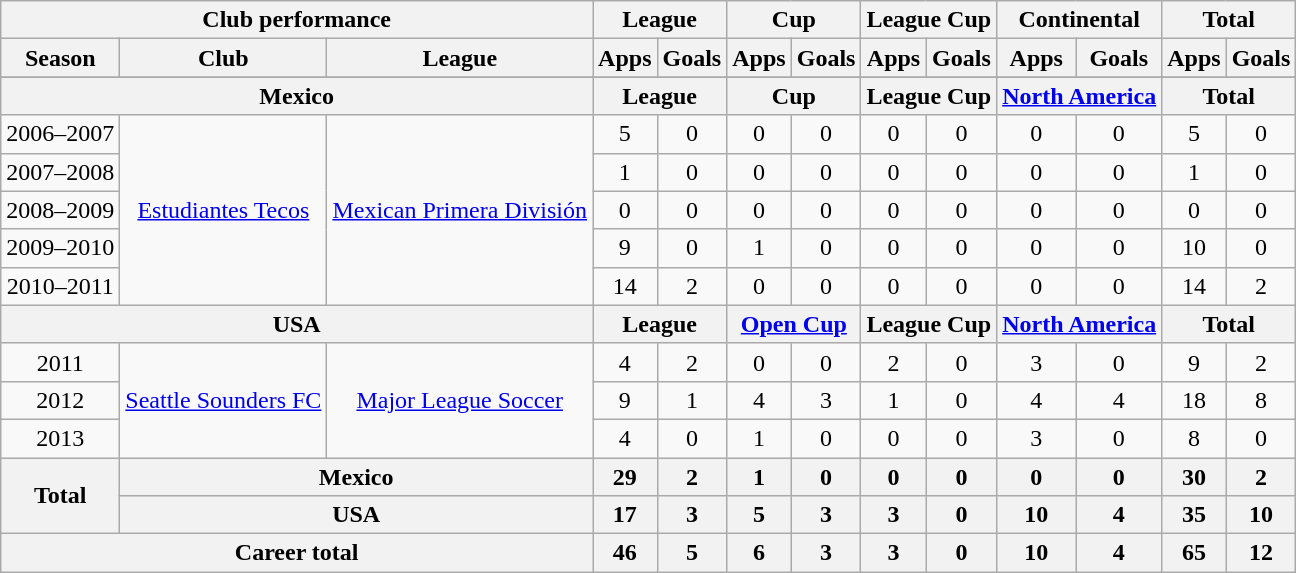<table class="wikitable" style="text-align:center">
<tr>
<th colspan=3>Club performance</th>
<th colspan=2>League</th>
<th colspan=2>Cup</th>
<th colspan=2>League Cup</th>
<th colspan=2>Continental</th>
<th colspan=2>Total</th>
</tr>
<tr>
<th>Season</th>
<th>Club</th>
<th>League</th>
<th>Apps</th>
<th>Goals</th>
<th>Apps</th>
<th>Goals</th>
<th>Apps</th>
<th>Goals</th>
<th>Apps</th>
<th>Goals</th>
<th>Apps</th>
<th>Goals</th>
</tr>
<tr>
</tr>
<tr>
<th colspan=3>Mexico</th>
<th colspan=2>League</th>
<th colspan=2>Cup</th>
<th colspan=2>League Cup</th>
<th colspan=2><a href='#'>North America</a></th>
<th colspan=2>Total</th>
</tr>
<tr>
<td>2006–2007</td>
<td rowspan="5"><a href='#'>Estudiantes Tecos</a></td>
<td rowspan="5"><a href='#'>Mexican Primera División</a></td>
<td>5</td>
<td>0</td>
<td>0</td>
<td>0</td>
<td>0</td>
<td>0</td>
<td>0</td>
<td>0</td>
<td>5</td>
<td>0</td>
</tr>
<tr>
<td>2007–2008</td>
<td>1</td>
<td>0</td>
<td>0</td>
<td>0</td>
<td>0</td>
<td>0</td>
<td>0</td>
<td>0</td>
<td>1</td>
<td>0</td>
</tr>
<tr>
<td>2008–2009</td>
<td>0</td>
<td>0</td>
<td>0</td>
<td>0</td>
<td>0</td>
<td>0</td>
<td>0</td>
<td>0</td>
<td>0</td>
<td>0</td>
</tr>
<tr>
<td>2009–2010</td>
<td>9</td>
<td>0</td>
<td>1</td>
<td>0</td>
<td>0</td>
<td>0</td>
<td>0</td>
<td>0</td>
<td>10</td>
<td>0</td>
</tr>
<tr>
<td>2010–2011</td>
<td>14</td>
<td>2</td>
<td>0</td>
<td>0</td>
<td>0</td>
<td>0</td>
<td>0</td>
<td>0</td>
<td>14</td>
<td>2</td>
</tr>
<tr>
<th colspan=3>USA</th>
<th colspan=2>League</th>
<th colspan=2><a href='#'>Open Cup</a></th>
<th colspan=2>League Cup</th>
<th colspan=2><a href='#'>North America</a></th>
<th colspan=2>Total</th>
</tr>
<tr>
<td>2011</td>
<td rowspan="3"><a href='#'>Seattle Sounders FC</a></td>
<td rowspan="3"><a href='#'>Major League Soccer</a></td>
<td>4</td>
<td>2</td>
<td>0</td>
<td>0</td>
<td>2</td>
<td>0</td>
<td>3</td>
<td>0</td>
<td>9</td>
<td>2</td>
</tr>
<tr>
<td>2012</td>
<td>9</td>
<td>1</td>
<td>4</td>
<td>3</td>
<td>1</td>
<td>0</td>
<td>4</td>
<td>4</td>
<td>18</td>
<td>8</td>
</tr>
<tr>
<td>2013</td>
<td>4</td>
<td>0</td>
<td>1</td>
<td>0</td>
<td>0</td>
<td>0</td>
<td>3</td>
<td>0</td>
<td>8</td>
<td>0</td>
</tr>
<tr>
<th rowspan=2>Total</th>
<th colspan=2>Mexico</th>
<th>29</th>
<th>2</th>
<th>1</th>
<th>0</th>
<th>0</th>
<th>0</th>
<th>0</th>
<th>0</th>
<th>30</th>
<th>2</th>
</tr>
<tr>
<th colspan=2>USA</th>
<th>17</th>
<th>3</th>
<th>5</th>
<th>3</th>
<th>3</th>
<th>0</th>
<th>10</th>
<th>4</th>
<th>35</th>
<th>10</th>
</tr>
<tr>
<th colspan=3>Career total</th>
<th>46</th>
<th>5</th>
<th>6</th>
<th>3</th>
<th>3</th>
<th>0</th>
<th>10</th>
<th>4</th>
<th>65</th>
<th>12</th>
</tr>
</table>
